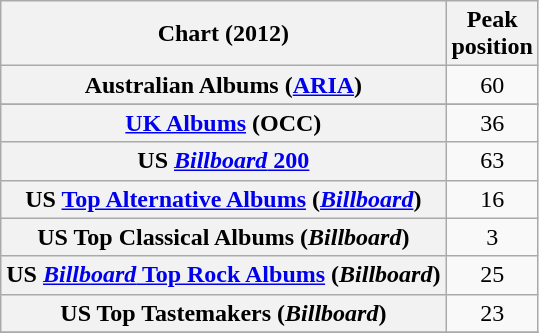<table class="wikitable sortable plainrowheaders">
<tr>
<th>Chart (2012)</th>
<th>Peak<br>position</th>
</tr>
<tr>
<th scope="row">Australian Albums (<a href='#'>ARIA</a>)</th>
<td align="center">60</td>
</tr>
<tr>
</tr>
<tr>
</tr>
<tr>
</tr>
<tr>
</tr>
<tr>
</tr>
<tr>
</tr>
<tr>
</tr>
<tr>
</tr>
<tr>
<th scope="row"><a href='#'>UK Albums</a> (OCC)</th>
<td align="center">36</td>
</tr>
<tr>
<th scope="row">US <a href='#'><em>Billboard</em> 200</a></th>
<td align="center">63</td>
</tr>
<tr>
<th scope="row">US <a href='#'>Top Alternative Albums</a> (<em><a href='#'>Billboard</a></em>)</th>
<td align="center">16</td>
</tr>
<tr>
<th scope="row">US Top Classical Albums (<em>Billboard</em>)</th>
<td align="center">3</td>
</tr>
<tr>
<th scope="row">US <a href='#'><em>Billboard</em> Top Rock Albums</a> (<em>Billboard</em>)</th>
<td align="center">25</td>
</tr>
<tr>
<th scope="row">US Top Tastemakers (<em>Billboard</em>)</th>
<td align="center">23</td>
</tr>
<tr>
</tr>
</table>
